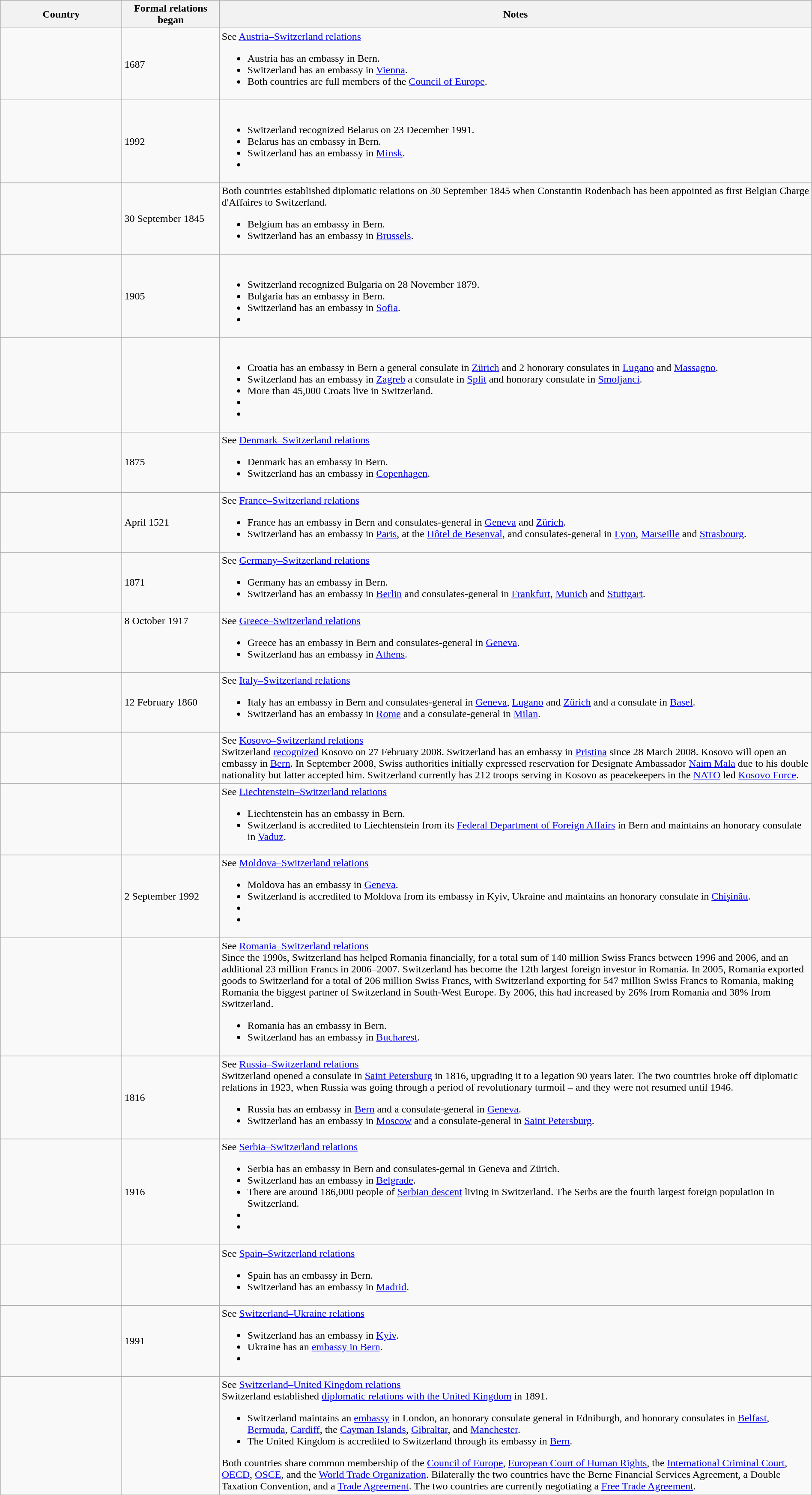<table class="wikitable sortable" border="1" style="width:100%; margin:auto;">
<tr>
<th width="15%">Country</th>
<th width="12%">Formal relations began</th>
<th>Notes</th>
</tr>
<tr -valign="top">
<td></td>
<td>1687</td>
<td>See <a href='#'>Austria–Switzerland relations</a><br><ul><li>Austria has an embassy in Bern.</li><li>Switzerland has an embassy in <a href='#'>Vienna</a>.</li><li>Both countries are full members of the <a href='#'>Council of Europe</a>.</li></ul></td>
</tr>
<tr -valign="top">
<td></td>
<td>1992</td>
<td><br><ul><li>Switzerland recognized Belarus on 23 December 1991.</li><li>Belarus has an embassy in Bern.</li><li>Switzerland has an embassy in <a href='#'>Minsk</a>.</li><li></li></ul></td>
</tr>
<tr -valign="top">
<td></td>
<td>30 September 1845</td>
<td>Both countries established diplomatic relations on 30 September 1845 when Constantin Rodenbach has been appointed as first Belgian Charge d'Affaires to Switzerland.<br><ul><li>Belgium has an embassy in Bern.</li><li>Switzerland has an embassy in <a href='#'>Brussels</a>.</li></ul></td>
</tr>
<tr -valign="top">
<td></td>
<td>1905</td>
<td><br><ul><li>Switzerland recognized Bulgaria on 28 November 1879.</li><li>Bulgaria has an embassy in Bern.</li><li>Switzerland has an embassy in <a href='#'>Sofia</a>.</li><li></li></ul></td>
</tr>
<tr -valign="top">
<td></td>
<td></td>
<td><br><ul><li>Croatia has an embassy in Bern a general consulate in <a href='#'>Zürich</a> and 2 honorary consulates in <a href='#'>Lugano</a> and <a href='#'>Massagno</a>.</li><li>Switzerland has an embassy in <a href='#'>Zagreb</a> a consulate in <a href='#'>Split</a> and honorary consulate in <a href='#'>Smoljanci</a>.</li><li>More than 45,000 Croats live in Switzerland.</li><li></li><li></li></ul></td>
</tr>
<tr -valign="top">
<td></td>
<td>1875</td>
<td>See <a href='#'>Denmark–Switzerland relations</a><br><ul><li>Denmark has an embassy in Bern.</li><li>Switzerland has an embassy in <a href='#'>Copenhagen</a>.</li></ul></td>
</tr>
<tr -valign="top">
<td></td>
<td>April 1521</td>
<td>See <a href='#'>France–Switzerland relations</a><br><ul><li>France has an embassy in Bern and consulates-general in <a href='#'>Geneva</a> and <a href='#'>Zürich</a>.</li><li>Switzerland has an embassy in <a href='#'>Paris</a>, at the <a href='#'>Hôtel de Besenval</a>, and consulates-general in <a href='#'>Lyon</a>, <a href='#'>Marseille</a> and <a href='#'>Strasbourg</a>.</li></ul></td>
</tr>
<tr -valign="top">
<td></td>
<td>1871</td>
<td>See <a href='#'>Germany–Switzerland relations</a><br><ul><li>Germany has an embassy in Bern.</li><li>Switzerland has an embassy in <a href='#'>Berlin</a> and consulates-general in <a href='#'>Frankfurt</a>, <a href='#'>Munich</a> and <a href='#'>Stuttgart</a>.</li></ul></td>
</tr>
<tr valign="top">
<td></td>
<td>8 October 1917</td>
<td>See <a href='#'>Greece–Switzerland relations</a><br><ul><li>Greece has an embassy in Bern and consulates-general in <a href='#'>Geneva</a>.</li><li>Switzerland has an embassy in <a href='#'>Athens</a>.</li></ul></td>
</tr>
<tr -valign="top">
<td></td>
<td>12 February 1860</td>
<td>See <a href='#'>Italy–Switzerland relations</a><br><ul><li>Italy has an embassy in Bern and consulates-general in <a href='#'>Geneva</a>, <a href='#'>Lugano</a> and <a href='#'>Zürich</a> and a consulate in <a href='#'>Basel</a>.</li><li>Switzerland has an embassy in <a href='#'>Rome</a> and a consulate-general in <a href='#'>Milan</a>.</li></ul></td>
</tr>
<tr -valign="top">
<td></td>
<td></td>
<td>See <a href='#'>Kosovo–Switzerland relations</a><br>Switzerland <a href='#'>recognized</a> Kosovo on 27 February 2008. Switzerland has an embassy in <a href='#'>Pristina</a> since 28 March 2008. Kosovo will open an embassy in <a href='#'>Bern</a>. In September 2008, Swiss authorities initially expressed reservation for Designate Ambassador <a href='#'>Naim Mala</a> due to his double nationality but latter accepted him. Switzerland currently has 212 troops serving in Kosovo as peacekeepers in the <a href='#'>NATO</a> led <a href='#'>Kosovo Force</a>.</td>
</tr>
<tr -valign="top">
<td></td>
<td></td>
<td>See <a href='#'>Liechtenstein–Switzerland relations</a><br><ul><li>Liechtenstein has an embassy in Bern.</li><li>Switzerland is accredited to Liechtenstein from its <a href='#'>Federal Department of Foreign Affairs</a> in Bern and maintains an honorary consulate in <a href='#'>Vaduz</a>.</li></ul></td>
</tr>
<tr -valign="top">
<td></td>
<td>2 September 1992</td>
<td>See <a href='#'>Moldova–Switzerland relations</a><br><ul><li>Moldova has an embassy in <a href='#'>Geneva</a>.</li><li>Switzerland is accredited to Moldova from its embassy in Kyiv, Ukraine and maintains an honorary consulate in <a href='#'>Chişinău</a>.</li><li> </li><li></li></ul></td>
</tr>
<tr -valign="top">
<td></td>
<td></td>
<td>See <a href='#'>Romania–Switzerland relations</a><br>Since the 1990s, Switzerland has helped Romania financially, for a total sum of 140 million Swiss Francs between 1996 and 2006, and an additional 23 million Francs in 2006–2007. Switzerland has become the 12th largest foreign investor in Romania. In 2005, Romania exported goods to Switzerland for a total of 206 million Swiss Francs, with Switzerland exporting for 547 million Swiss Francs to Romania, making Romania the biggest partner of Switzerland in South-West Europe. By 2006, this had increased by 26% from Romania and 38% from Switzerland.<ul><li>Romania has an embassy in Bern.</li><li>Switzerland has an embassy in <a href='#'>Bucharest</a>.</li></ul></td>
</tr>
<tr -valign="top">
<td></td>
<td>1816</td>
<td>See <a href='#'>Russia–Switzerland relations</a><br>Switzerland opened a consulate in <a href='#'>Saint Petersburg</a> in 1816, upgrading it to a legation 90 years later. The two countries broke off diplomatic relations in 1923, when Russia was going through a period of revolutionary turmoil – and they were not resumed until 1946.<ul><li>Russia has an embassy in <a href='#'>Bern</a> and a consulate-general in <a href='#'>Geneva</a>.</li><li>Switzerland has an embassy in <a href='#'>Moscow</a> and a consulate-general in <a href='#'>Saint Petersburg</a>.</li></ul></td>
</tr>
<tr -valign="top">
<td></td>
<td>1916</td>
<td>See <a href='#'>Serbia–Switzerland relations</a><br><ul><li>Serbia has an embassy in Bern and consulates-gernal in Geneva and Zürich.</li><li>Switzerland has an embassy in <a href='#'>Belgrade</a>.</li><li>There are around 186,000 people of <a href='#'>Serbian descent</a> living in Switzerland. The Serbs are the fourth largest foreign population in Switzerland.</li><li> </li><li></li></ul></td>
</tr>
<tr -valign="top">
<td></td>
<td></td>
<td>See <a href='#'>Spain–Switzerland relations</a><br><ul><li>Spain has an embassy in Bern.</li><li>Switzerland has an embassy in <a href='#'>Madrid</a>.</li></ul></td>
</tr>
<tr -valign="top">
<td></td>
<td>1991</td>
<td>See <a href='#'>Switzerland–Ukraine relations</a><br><ul><li>Switzerland has an embassy in <a href='#'>Kyiv</a>.</li><li>Ukraine has an <a href='#'>embassy in Bern</a>.</li><li></li></ul></td>
</tr>
<tr valign="top">
<td></td>
<td></td>
<td>See <a href='#'>Switzerland–United Kingdom relations</a><br>Switzerland established <a href='#'>diplomatic relations with the United Kingdom</a> in 1891.<ul><li>Switzerland maintains an <a href='#'>embassy</a> in London, an honorary consulate general in Edniburgh, and honorary consulates in <a href='#'>Belfast</a>, <a href='#'>Bermuda</a>, <a href='#'>Cardiff</a>, the <a href='#'>Cayman Islands</a>, <a href='#'>Gibraltar</a>, and <a href='#'>Manchester</a>.</li><li>The United Kingdom is accredited to Switzerland through its embassy in <a href='#'>Bern</a>.</li></ul>Both countries share common membership of the <a href='#'>Council of Europe</a>, <a href='#'>European Court of Human Rights</a>, the <a href='#'>International Criminal Court</a>, <a href='#'>OECD</a>, <a href='#'>OSCE</a>, and the <a href='#'>World Trade Organization</a>. Bilaterally the two countries have the Berne Financial Services Agreement, a Double Taxation Convention, and a <a href='#'>Trade Agreement</a>. The two countries are currently negotiating a <a href='#'>Free Trade Agreement</a>.</td>
</tr>
</table>
